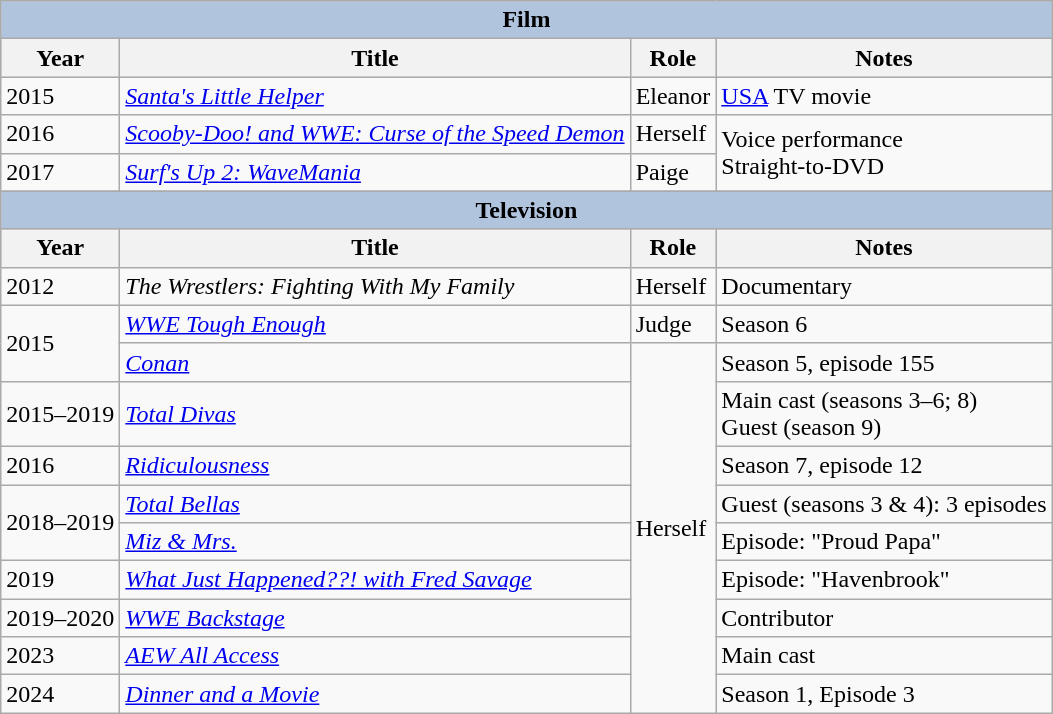<table class="wikitable">
<tr style="background:#ccc; text-align:center;">
<th colspan="4" style="background: LightSteelBlue;">Film</th>
</tr>
<tr style="background:#ccc; text-align:center;">
<th>Year</th>
<th>Title</th>
<th>Role</th>
<th class="unsortable">Notes</th>
</tr>
<tr>
<td>2015</td>
<td><em><a href='#'>Santa's Little Helper</a></em></td>
<td>Eleanor</td>
<td><a href='#'>USA</a> TV movie</td>
</tr>
<tr>
<td>2016</td>
<td><em><a href='#'>Scooby-Doo! and WWE: Curse of the Speed Demon</a></em></td>
<td>Herself</td>
<td rowspan=2>Voice performance<br>Straight-to-DVD</td>
</tr>
<tr>
<td>2017</td>
<td><em><a href='#'>Surf's Up 2: WaveMania</a></em></td>
<td>Paige</td>
</tr>
<tr style="background:#ccc; text-align:center;">
<th colspan="4" style="background: LightSteelBlue;">Television</th>
</tr>
<tr style="background:#ccc; text-align:center;">
<th>Year</th>
<th>Title</th>
<th>Role</th>
<th class="unsortable">Notes</th>
</tr>
<tr>
<td>2012</td>
<td><em>The Wrestlers: Fighting With My Family</em></td>
<td>Herself</td>
<td>Documentary</td>
</tr>
<tr>
<td rowspan=2>2015</td>
<td><em><a href='#'>WWE Tough Enough</a></em></td>
<td>Judge</td>
<td>Season 6</td>
</tr>
<tr>
<td><em><a href='#'>Conan</a></em></td>
<td rowspan="9">Herself</td>
<td>Season 5, episode 155</td>
</tr>
<tr>
<td>2015–2019</td>
<td><em><a href='#'>Total Divas</a></em></td>
<td>Main cast (seasons 3–6; 8)<br>Guest (season 9)</td>
</tr>
<tr>
<td>2016</td>
<td><em><a href='#'>Ridiculousness</a></em></td>
<td>Season 7, episode 12</td>
</tr>
<tr>
<td rowspan="2">2018–2019</td>
<td><em><a href='#'>Total Bellas</a></em></td>
<td>Guest (seasons 3 & 4): 3 episodes</td>
</tr>
<tr>
<td><em><a href='#'>Miz & Mrs.</a></em></td>
<td>Episode: "Proud Papa"</td>
</tr>
<tr>
<td>2019</td>
<td><em><a href='#'>What Just Happened??! with Fred Savage</a></em></td>
<td>Episode: "Havenbrook"</td>
</tr>
<tr>
<td>2019–2020</td>
<td><em><a href='#'>WWE Backstage</a></em></td>
<td>Contributor</td>
</tr>
<tr>
<td>2023</td>
<td><em><a href='#'>AEW All Access</a></em></td>
<td>Main cast</td>
</tr>
<tr>
<td>2024</td>
<td><em><a href='#'>Dinner and a Movie</a></em></td>
<td>Season 1, Episode 3</td>
</tr>
</table>
